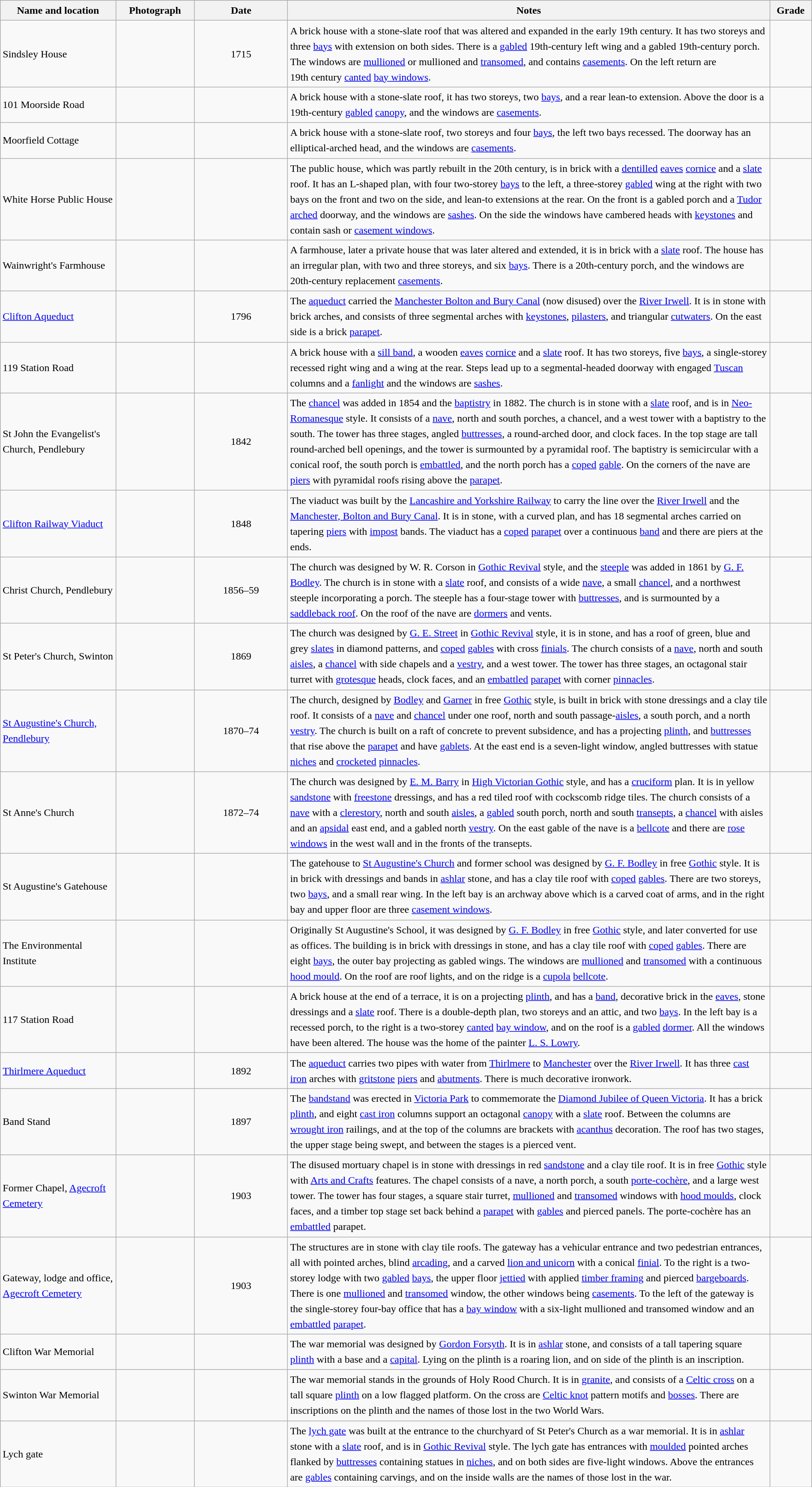<table class="wikitable sortable plainrowheaders" style="width:100%; border:0; text-align:left; line-height:150%;">
<tr>
<th scope="col"  style="width:150px">Name and location</th>
<th scope="col"  style="width:100px" class="unsortable">Photograph</th>
<th scope="col"  style="width:120px">Date</th>
<th scope="col"  style="width:650px" class="unsortable">Notes</th>
<th scope="col"  style="width:50px">Grade</th>
</tr>
<tr>
<td>Sindsley House<br><small></small></td>
<td></td>
<td align="center">1715</td>
<td>A brick house with a stone-slate roof that was altered and expanded in the early 19th century. It has two storeys and three <a href='#'>bays</a> with extension on both sides. There is a <a href='#'>gabled</a> 19th-century left wing and a gabled 19th-century porch. The windows are <a href='#'>mullioned</a> or mullioned and <a href='#'>transomed</a>, and contains <a href='#'>casements</a>. On the left return are 19th century <a href='#'>canted</a> <a href='#'>bay windows</a>.</td>
<td align="center" ></td>
</tr>
<tr>
<td>101 Moorside Road<br><small></small></td>
<td></td>
<td align="center"></td>
<td>A brick house with a stone-slate roof, it has two storeys, two <a href='#'>bays</a>, and a rear lean-to extension. Above the door is a 19th-century <a href='#'>gabled</a> <a href='#'>canopy</a>, and the windows are <a href='#'>casements</a>.</td>
<td align="center" ></td>
</tr>
<tr>
<td>Moorfield Cottage<br><small></small></td>
<td></td>
<td align="center"></td>
<td>A brick house with a stone-slate roof, two storeys and four <a href='#'>bays</a>, the left two bays recessed. The doorway has an elliptical-arched head, and the windows are <a href='#'>casements</a>.</td>
<td align="center" ></td>
</tr>
<tr>
<td>White Horse Public House<br><small></small></td>
<td></td>
<td align="center"></td>
<td>The public house, which was partly rebuilt in the 20th century, is in brick with a <a href='#'>dentilled</a> <a href='#'>eaves</a> <a href='#'>cornice</a> and a <a href='#'>slate</a> roof. It has an L-shaped plan, with four two-storey <a href='#'>bays</a> to the left, a three-storey <a href='#'>gabled</a> wing at the right with two bays on the front and two on the side, and lean-to extensions at the rear. On the front is a gabled porch and a <a href='#'>Tudor arched</a> doorway, and the windows are <a href='#'>sashes</a>. On the side the windows have cambered heads with <a href='#'>keystones</a> and contain sash or <a href='#'>casement windows</a>.</td>
<td align="center" ></td>
</tr>
<tr>
<td>Wainwright's Farmhouse<br><small></small></td>
<td></td>
<td align="center"></td>
<td>A farmhouse, later a private house that was later altered and extended, it is in brick with a <a href='#'>slate</a> roof. The house has an irregular plan, with two and three storeys, and six <a href='#'>bays</a>. There is a 20th-century porch, and the windows are 20th-century replacement <a href='#'>casements</a>.</td>
<td align="center" ></td>
</tr>
<tr>
<td><a href='#'>Clifton Aqueduct</a><br><small></small></td>
<td></td>
<td align="center">1796</td>
<td>The <a href='#'>aqueduct</a> carried the <a href='#'>Manchester Bolton and Bury Canal</a> (now disused) over the <a href='#'>River Irwell</a>. It is in stone with brick arches, and consists of three segmental arches with <a href='#'>keystones</a>, <a href='#'>pilasters</a>, and triangular <a href='#'>cutwaters</a>. On the east side is a brick <a href='#'>parapet</a>.</td>
<td align="center" ></td>
</tr>
<tr>
<td>119 Station Road<br><small></small></td>
<td></td>
<td align="center"></td>
<td>A brick house with a <a href='#'>sill band</a>, a wooden <a href='#'>eaves</a> <a href='#'>cornice</a> and a <a href='#'>slate</a> roof. It has two storeys, five <a href='#'>bays</a>, a single-storey recessed right wing and a wing at the rear. Steps lead up to a segmental-headed doorway with engaged <a href='#'>Tuscan</a> columns and a <a href='#'>fanlight</a> and the windows are <a href='#'>sashes</a>.</td>
<td align="center" ></td>
</tr>
<tr>
<td>St John the Evangelist's Church, Pendlebury<br><small></small></td>
<td></td>
<td align="center">1842</td>
<td>The <a href='#'>chancel</a> was added in 1854 and the <a href='#'>baptistry</a> in 1882. The church is in stone with a <a href='#'>slate</a> roof, and is in <a href='#'>Neo-Romanesque</a> style. It consists of a <a href='#'>nave</a>, north and south porches, a chancel, and a west tower with a baptistry to the south. The tower has three stages, angled <a href='#'>buttresses</a>, a round-arched door, and clock faces. In the top stage are tall round-arched bell openings, and the tower is surmounted by a pyramidal roof. The baptistry is semicircular with a conical roof, the south porch is <a href='#'>embattled</a>, and the north porch has a <a href='#'>coped</a> <a href='#'>gable</a>. On the corners of the nave are <a href='#'>piers</a> with pyramidal roofs rising above the <a href='#'>parapet</a>.</td>
<td align="center" ></td>
</tr>
<tr>
<td><a href='#'>Clifton Railway Viaduct</a><br><small></small></td>
<td></td>
<td align="center">1848</td>
<td>The viaduct was built by the <a href='#'>Lancashire and Yorkshire Railway</a> to carry the line over the <a href='#'>River Irwell</a> and the <a href='#'>Manchester, Bolton and Bury Canal</a>. It is in stone, with a curved plan, and has 18 segmental arches carried on tapering <a href='#'>piers</a> with <a href='#'>impost</a> bands. The viaduct has a <a href='#'>coped</a> <a href='#'>parapet</a> over a continuous <a href='#'>band</a> and there are piers at the ends.</td>
<td align="center" ></td>
</tr>
<tr>
<td>Christ Church, Pendlebury<br><small></small></td>
<td></td>
<td align="center">1856–59</td>
<td>The church was designed by W. R. Corson in <a href='#'>Gothic Revival</a> style, and the <a href='#'>steeple</a> was added in 1861 by <a href='#'>G. F. Bodley</a>. The church is in stone with a <a href='#'>slate</a> roof, and consists of a wide <a href='#'>nave</a>, a small <a href='#'>chancel</a>, and a northwest steeple incorporating a porch. The steeple has a four-stage tower with <a href='#'>buttresses</a>, and is surmounted by a <a href='#'>saddleback roof</a>. On the roof of the nave are <a href='#'>dormers</a> and vents.</td>
<td align="center" ></td>
</tr>
<tr>
<td>St Peter's Church, Swinton<br><small></small></td>
<td></td>
<td align="center">1869</td>
<td>The church was designed by <a href='#'>G. E. Street</a> in <a href='#'>Gothic Revival</a> style, it is in stone, and has a roof of green, blue and grey <a href='#'>slates</a> in diamond patterns, and <a href='#'>coped</a> <a href='#'>gables</a> with cross <a href='#'>finials</a>. The church consists of a <a href='#'>nave</a>, north and south <a href='#'>aisles</a>, a <a href='#'>chancel</a> with side chapels and a <a href='#'>vestry</a>, and a west tower. The tower has three stages, an octagonal stair turret with <a href='#'>grotesque</a> heads, clock faces, and an <a href='#'>embattled</a> <a href='#'>parapet</a> with corner <a href='#'>pinnacles</a>.</td>
<td align="center" ></td>
</tr>
<tr>
<td><a href='#'>St Augustine's Church, Pendlebury</a><br><small></small></td>
<td></td>
<td align="center">1870–74</td>
<td>The church, designed by <a href='#'>Bodley</a> and <a href='#'>Garner</a> in free <a href='#'>Gothic</a> style, is built in brick with stone dressings and a clay tile roof. It consists of a <a href='#'>nave</a> and <a href='#'>chancel</a> under one roof, north and south passage-<a href='#'>aisles</a>, a south porch, and a north <a href='#'>vestry</a>. The church is built on a raft of concrete to prevent subsidence, and has a projecting <a href='#'>plinth</a>, and <a href='#'>buttresses</a> that rise above the <a href='#'>parapet</a> and have <a href='#'>gablets</a>. At the east end is a seven-light window, angled buttresses with statue <a href='#'>niches</a> and <a href='#'>crocketed</a> <a href='#'>pinnacles</a>.</td>
<td align="center" ></td>
</tr>
<tr>
<td>St Anne's Church<br><small></small></td>
<td></td>
<td align="center">1872–74</td>
<td>The church was designed by <a href='#'>E. M. Barry</a> in <a href='#'>High Victorian Gothic</a> style, and has a <a href='#'>cruciform</a> plan. It is in yellow <a href='#'>sandstone</a> with <a href='#'>freestone</a> dressings, and has a red tiled roof with cockscomb ridge tiles. The church consists of a <a href='#'>nave</a> with a <a href='#'>clerestory</a>, north and south <a href='#'>aisles</a>, a <a href='#'>gabled</a> south porch, north and south <a href='#'>transepts</a>, a <a href='#'>chancel</a> with aisles and an <a href='#'>apsidal</a> east end, and a gabled north <a href='#'>vestry</a>. On the east gable of the nave is a <a href='#'>bellcote</a> and there are <a href='#'>rose windows</a> in the west wall and in the fronts of the transepts.</td>
<td align="center" ></td>
</tr>
<tr>
<td>St Augustine's Gatehouse<br><small></small></td>
<td></td>
<td align="center"></td>
<td>The gatehouse to <a href='#'>St Augustine's Church</a> and former school was designed by <a href='#'>G. F. Bodley</a> in free <a href='#'>Gothic</a> style. It is in brick with dressings and bands in <a href='#'>ashlar</a> stone, and has a clay tile roof with <a href='#'>coped</a> <a href='#'>gables</a>. There are two storeys, two <a href='#'>bays</a>, and a small rear wing. In the left bay is an archway above which is a carved coat of arms, and in the right bay and upper floor are three <a href='#'>casement windows</a>.</td>
<td align="center" ></td>
</tr>
<tr>
<td>The Environmental Institute<br><small></small></td>
<td></td>
<td align="center"></td>
<td>Originally St Augustine's School, it was designed by <a href='#'>G. F. Bodley</a> in free <a href='#'>Gothic</a> style, and later converted for use as offices. The building is in brick with dressings in stone, and has a clay tile roof with <a href='#'>coped</a> <a href='#'>gables</a>. There are eight <a href='#'>bays</a>, the outer bay projecting as gabled wings. The windows are <a href='#'>mullioned</a> and <a href='#'>transomed</a> with a continuous <a href='#'>hood mould</a>. On the roof are roof lights, and on the ridge is a <a href='#'>cupola</a> <a href='#'>bellcote</a>.</td>
<td align="center" ></td>
</tr>
<tr>
<td>117 Station Road<br><small></small></td>
<td></td>
<td align="center"></td>
<td>A brick house at the end of a terrace, it is on a projecting <a href='#'>plinth</a>, and has a <a href='#'>band</a>, decorative brick in the <a href='#'>eaves</a>, stone dressings and a <a href='#'>slate</a> roof. There is a double-depth plan, two storeys and an attic, and two <a href='#'>bays</a>. In the left bay is a recessed porch, to the right is a two-storey <a href='#'>canted</a> <a href='#'>bay window</a>, and on the roof is a <a href='#'>gabled</a> <a href='#'>dormer</a>. All the windows have been altered. The house was the home of the painter <a href='#'>L. S. Lowry</a>.</td>
<td align="center" ></td>
</tr>
<tr>
<td><a href='#'>Thirlmere Aqueduct</a><br><small></small></td>
<td></td>
<td align="center">1892</td>
<td>The <a href='#'>aqueduct</a> carries two pipes with water from <a href='#'>Thirlmere</a> to <a href='#'>Manchester</a> over the <a href='#'>River Irwell</a>. It has three <a href='#'>cast iron</a> arches with <a href='#'>gritstone</a> <a href='#'>piers</a> and <a href='#'>abutments</a>. There is much decorative ironwork.</td>
<td align="center" ></td>
</tr>
<tr>
<td>Band Stand<br><small></small></td>
<td></td>
<td align="center">1897</td>
<td>The <a href='#'>bandstand</a> was erected in <a href='#'>Victoria Park</a> to commemorate the <a href='#'>Diamond Jubilee of Queen Victoria</a>. It has a brick <a href='#'>plinth</a>, and eight <a href='#'>cast iron</a> columns support an octagonal <a href='#'>canopy</a> with a <a href='#'>slate</a> roof. Between the columns are <a href='#'>wrought iron</a> railings, and at the top of the columns are brackets with <a href='#'>acanthus</a> decoration. The roof has two stages, the upper stage being swept, and between the stages is a pierced vent.</td>
<td align="center" ></td>
</tr>
<tr>
<td>Former Chapel, <a href='#'>Agecroft Cemetery</a><br><small></small></td>
<td></td>
<td align="center">1903</td>
<td>The disused mortuary chapel is in stone with dressings in red <a href='#'>sandstone</a> and a clay tile roof. It is in free <a href='#'>Gothic</a> style with <a href='#'>Arts and Crafts</a> features. The chapel consists of a nave, a north porch, a south <a href='#'>porte-cochère</a>, and a large west tower. The tower has four stages, a square stair turret, <a href='#'>mullioned</a> and <a href='#'>transomed</a> windows with <a href='#'>hood moulds</a>, clock faces, and a timber top stage set back behind a <a href='#'>parapet</a> with <a href='#'>gables</a> and pierced panels. The porte-cochère has an <a href='#'>embattled</a> parapet.</td>
<td align="center" ></td>
</tr>
<tr>
<td>Gateway, lodge and office,<br><a href='#'>Agecroft Cemetery</a><br><small></small></td>
<td></td>
<td align="center">1903</td>
<td>The structures are in stone with clay tile roofs. The gateway has a vehicular entrance and two pedestrian entrances, all with pointed arches, blind <a href='#'>arcading</a>, and a carved <a href='#'>lion and unicorn</a> with a conical <a href='#'>finial</a>. To the right is a two-storey lodge with two <a href='#'>gabled</a> <a href='#'>bays</a>, the upper floor <a href='#'>jettied</a> with applied <a href='#'>timber framing</a> and pierced <a href='#'>bargeboards</a>. There is one <a href='#'>mullioned</a> and <a href='#'>transomed</a> window, the other windows being <a href='#'>casements</a>. To the left of the gateway is the single-storey four-bay office that has a <a href='#'>bay window</a> with a six-light mullioned and transomed window and an <a href='#'>embattled</a> <a href='#'>parapet</a>.</td>
<td align="center" ></td>
</tr>
<tr>
<td>Clifton War Memorial<br><small></small></td>
<td></td>
<td align="center"></td>
<td>The war memorial was designed by <a href='#'>Gordon Forsyth</a>. It is in <a href='#'>ashlar</a> stone, and consists of a tall tapering square <a href='#'>plinth</a> with a base and a <a href='#'>capital</a>. Lying on the plinth is a roaring lion, and on side of the plinth is an inscription.</td>
<td align="center" ></td>
</tr>
<tr>
<td>Swinton War Memorial<br><small></small></td>
<td></td>
<td align="center"></td>
<td>The war memorial stands in the grounds of Holy Rood Church. It is in <a href='#'>granite</a>, and consists of a <a href='#'>Celtic cross</a> on a tall square <a href='#'>plinth</a> on a low flagged platform. On the cross are <a href='#'>Celtic knot</a> pattern motifs and <a href='#'>bosses</a>. There are inscriptions on the plinth and the names of those lost in the two World Wars.</td>
<td align="center" ></td>
</tr>
<tr>
<td>Lych gate<br><small></small></td>
<td></td>
<td align="center"></td>
<td>The <a href='#'>lych gate</a> was built at the entrance to the churchyard of St Peter's Church as a war memorial. It is in <a href='#'>ashlar</a> stone with a <a href='#'>slate</a> roof, and is in <a href='#'>Gothic Revival</a> style. The lych gate has entrances with <a href='#'>moulded</a> pointed arches flanked by <a href='#'>buttresses</a> containing statues in <a href='#'>niches</a>, and on both sides are five-light windows. Above the entrances are <a href='#'>gables</a> containing carvings, and on the inside walls are the names of those lost in the war.</td>
<td align="center" ></td>
</tr>
<tr>
</tr>
</table>
